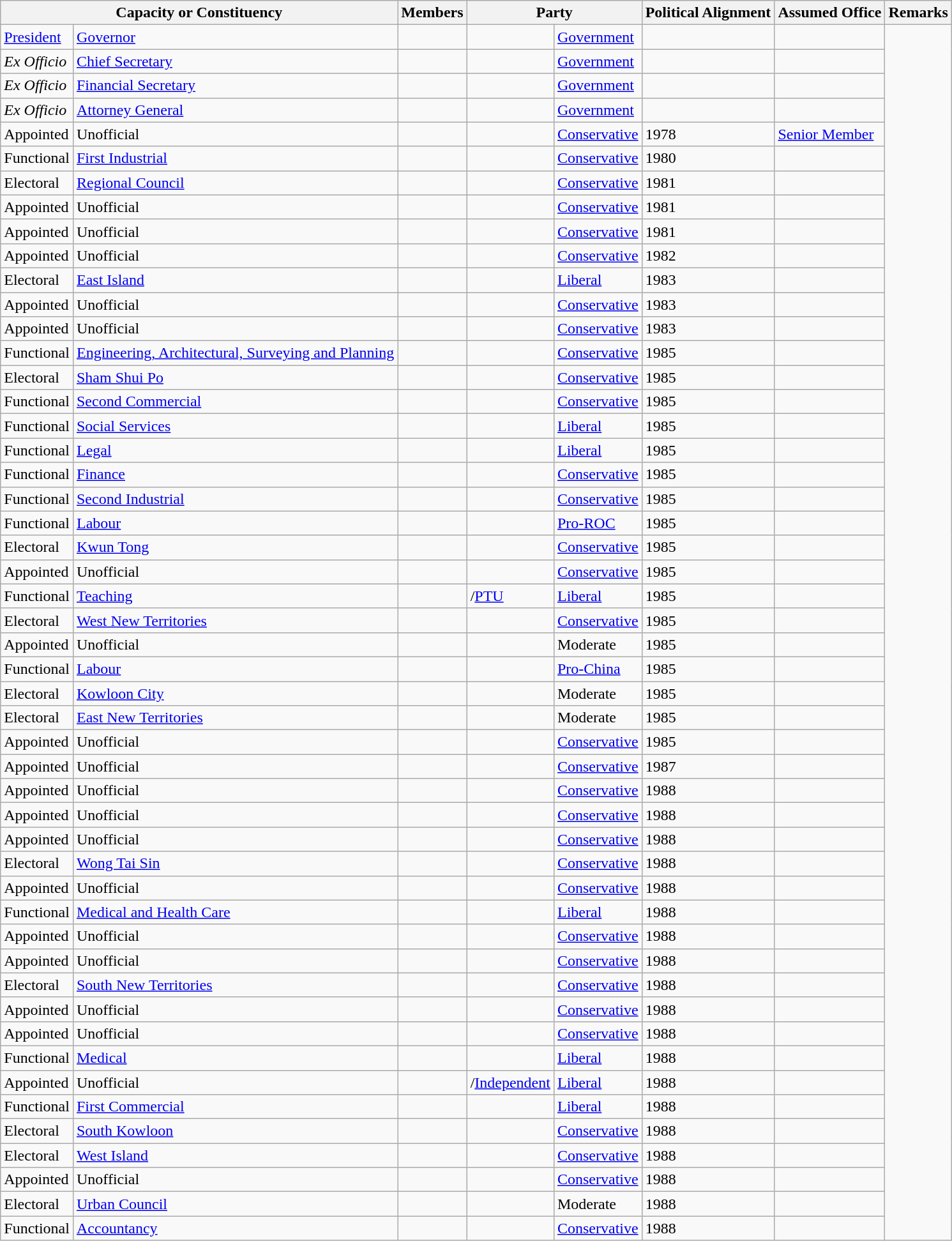<table class="wikitable sortable">
<tr>
<th colspan="2" width="75px">Capacity or Constituency</th>
<th colspan="1">Members</th>
<th colspan="2">Party</th>
<th>Political Alignment</th>
<th>Assumed Office</th>
<th class="unsortable">Remarks</th>
</tr>
<tr>
<td><a href='#'>President</a></td>
<td><a href='#'>Governor</a></td>
<td></td>
<td></td>
<td><a href='#'>Government</a></td>
<td></td>
<td></td>
</tr>
<tr>
<td><em>Ex Officio</em></td>
<td><a href='#'>Chief Secretary</a></td>
<td></td>
<td></td>
<td><a href='#'>Government</a></td>
<td></td>
<td></td>
</tr>
<tr>
<td><em>Ex Officio</em></td>
<td><a href='#'>Financial Secretary</a></td>
<td></td>
<td></td>
<td><a href='#'>Government</a></td>
<td></td>
<td></td>
</tr>
<tr>
<td><em>Ex Officio</em></td>
<td><a href='#'>Attorney General</a></td>
<td></td>
<td></td>
<td><a href='#'>Government</a></td>
<td></td>
<td></td>
</tr>
<tr>
<td>Appointed</td>
<td>Unofficial</td>
<td></td>
<td></td>
<td><a href='#'>Conservative</a></td>
<td>1978</td>
<td><a href='#'>Senior Member</a></td>
</tr>
<tr>
<td>Functional</td>
<td><a href='#'>First Industrial</a></td>
<td></td>
<td></td>
<td><a href='#'>Conservative</a></td>
<td>1980</td>
<td></td>
</tr>
<tr>
<td>Electoral</td>
<td><a href='#'>Regional Council</a></td>
<td></td>
<td></td>
<td><a href='#'>Conservative</a></td>
<td>1981</td>
<td></td>
</tr>
<tr>
<td>Appointed</td>
<td>Unofficial</td>
<td></td>
<td></td>
<td><a href='#'>Conservative</a></td>
<td>1981</td>
<td></td>
</tr>
<tr>
<td>Appointed</td>
<td>Unofficial</td>
<td></td>
<td></td>
<td><a href='#'>Conservative</a></td>
<td>1981</td>
<td></td>
</tr>
<tr>
<td>Appointed</td>
<td>Unofficial</td>
<td></td>
<td></td>
<td><a href='#'>Conservative</a></td>
<td>1982</td>
<td></td>
</tr>
<tr>
<td>Electoral</td>
<td><a href='#'>East Island</a></td>
<td></td>
<td></td>
<td><a href='#'>Liberal</a></td>
<td>1983</td>
<td></td>
</tr>
<tr>
<td>Appointed</td>
<td>Unofficial</td>
<td></td>
<td></td>
<td><a href='#'>Conservative</a></td>
<td>1983</td>
<td></td>
</tr>
<tr>
<td>Appointed</td>
<td>Unofficial</td>
<td></td>
<td></td>
<td><a href='#'>Conservative</a></td>
<td>1983</td>
<td></td>
</tr>
<tr>
<td>Functional</td>
<td><a href='#'>Engineering, Architectural, Surveying and Planning</a></td>
<td></td>
<td></td>
<td><a href='#'>Conservative</a></td>
<td>1985</td>
<td></td>
</tr>
<tr>
<td>Electoral</td>
<td><a href='#'>Sham Shui Po</a></td>
<td></td>
<td></td>
<td><a href='#'>Conservative</a></td>
<td>1985</td>
<td></td>
</tr>
<tr>
<td>Functional</td>
<td><a href='#'>Second Commercial</a></td>
<td></td>
<td></td>
<td><a href='#'>Conservative</a></td>
<td>1985</td>
<td></td>
</tr>
<tr>
<td>Functional</td>
<td><a href='#'>Social Services</a></td>
<td></td>
<td></td>
<td><a href='#'>Liberal</a></td>
<td>1985</td>
<td></td>
</tr>
<tr>
<td>Functional</td>
<td><a href='#'>Legal</a></td>
<td></td>
<td></td>
<td><a href='#'>Liberal</a></td>
<td>1985</td>
<td></td>
</tr>
<tr>
<td>Functional</td>
<td><a href='#'>Finance</a></td>
<td></td>
<td></td>
<td><a href='#'>Conservative</a></td>
<td>1985</td>
<td></td>
</tr>
<tr>
<td>Functional</td>
<td><a href='#'>Second Industrial</a></td>
<td></td>
<td></td>
<td><a href='#'>Conservative</a></td>
<td>1985</td>
<td></td>
</tr>
<tr>
<td>Functional</td>
<td><a href='#'>Labour</a></td>
<td></td>
<td></td>
<td><a href='#'>Pro-ROC</a></td>
<td>1985</td>
<td></td>
</tr>
<tr>
<td>Electoral</td>
<td><a href='#'>Kwun Tong</a></td>
<td></td>
<td></td>
<td><a href='#'>Conservative</a></td>
<td>1985</td>
<td></td>
</tr>
<tr>
<td>Appointed</td>
<td>Unofficial</td>
<td></td>
<td></td>
<td><a href='#'>Conservative</a></td>
<td>1985</td>
<td></td>
</tr>
<tr>
<td>Functional</td>
<td><a href='#'>Teaching</a></td>
<td></td>
<td>/<a href='#'>PTU</a></td>
<td><a href='#'>Liberal</a></td>
<td>1985</td>
<td></td>
</tr>
<tr>
<td>Electoral</td>
<td><a href='#'>West New Territories</a></td>
<td></td>
<td></td>
<td><a href='#'>Conservative</a></td>
<td>1985</td>
<td></td>
</tr>
<tr>
<td>Appointed</td>
<td>Unofficial</td>
<td></td>
<td></td>
<td>Moderate</td>
<td>1985</td>
<td></td>
</tr>
<tr>
<td>Functional</td>
<td><a href='#'>Labour</a></td>
<td></td>
<td></td>
<td><a href='#'>Pro-China</a></td>
<td>1985</td>
<td></td>
</tr>
<tr>
<td>Electoral</td>
<td><a href='#'>Kowloon City</a></td>
<td></td>
<td></td>
<td>Moderate</td>
<td>1985</td>
<td></td>
</tr>
<tr>
<td>Electoral</td>
<td><a href='#'>East New Territories</a></td>
<td></td>
<td></td>
<td>Moderate</td>
<td>1985</td>
<td></td>
</tr>
<tr>
<td>Appointed</td>
<td>Unofficial</td>
<td></td>
<td></td>
<td><a href='#'>Conservative</a></td>
<td>1985</td>
<td></td>
</tr>
<tr>
<td>Appointed</td>
<td>Unofficial</td>
<td></td>
<td></td>
<td><a href='#'>Conservative</a></td>
<td>1987</td>
<td></td>
</tr>
<tr>
<td>Appointed</td>
<td>Unofficial</td>
<td></td>
<td></td>
<td><a href='#'>Conservative</a></td>
<td>1988</td>
<td></td>
</tr>
<tr>
<td>Appointed</td>
<td>Unofficial</td>
<td></td>
<td></td>
<td><a href='#'>Conservative</a></td>
<td>1988</td>
<td></td>
</tr>
<tr>
<td>Appointed</td>
<td>Unofficial</td>
<td></td>
<td></td>
<td><a href='#'>Conservative</a></td>
<td>1988</td>
<td></td>
</tr>
<tr>
<td>Electoral</td>
<td><a href='#'>Wong Tai Sin</a></td>
<td></td>
<td></td>
<td><a href='#'>Conservative</a></td>
<td>1988</td>
<td></td>
</tr>
<tr>
<td>Appointed</td>
<td>Unofficial</td>
<td></td>
<td></td>
<td><a href='#'>Conservative</a></td>
<td>1988</td>
<td></td>
</tr>
<tr>
<td>Functional</td>
<td><a href='#'>Medical and Health Care</a></td>
<td></td>
<td></td>
<td><a href='#'>Liberal</a></td>
<td>1988</td>
<td></td>
</tr>
<tr>
<td>Appointed</td>
<td>Unofficial</td>
<td></td>
<td></td>
<td><a href='#'>Conservative</a></td>
<td>1988</td>
<td></td>
</tr>
<tr>
<td>Appointed</td>
<td>Unofficial</td>
<td></td>
<td></td>
<td><a href='#'>Conservative</a></td>
<td>1988</td>
<td></td>
</tr>
<tr>
<td>Electoral</td>
<td><a href='#'>South New Territories</a></td>
<td></td>
<td></td>
<td><a href='#'>Conservative</a></td>
<td>1988</td>
<td></td>
</tr>
<tr>
<td>Appointed</td>
<td>Unofficial</td>
<td></td>
<td></td>
<td><a href='#'>Conservative</a></td>
<td>1988</td>
<td></td>
</tr>
<tr>
<td>Appointed</td>
<td>Unofficial</td>
<td></td>
<td></td>
<td><a href='#'>Conservative</a></td>
<td>1988</td>
<td></td>
</tr>
<tr>
<td>Functional</td>
<td><a href='#'>Medical</a></td>
<td></td>
<td></td>
<td><a href='#'>Liberal</a></td>
<td>1988</td>
<td></td>
</tr>
<tr>
<td>Appointed</td>
<td>Unofficial</td>
<td></td>
<td>/<a href='#'>Independent</a></td>
<td><a href='#'>Liberal</a></td>
<td>1988</td>
<td></td>
</tr>
<tr>
<td>Functional</td>
<td><a href='#'>First Commercial</a></td>
<td></td>
<td></td>
<td><a href='#'>Liberal</a></td>
<td>1988</td>
<td></td>
</tr>
<tr>
<td>Electoral</td>
<td><a href='#'>South Kowloon</a></td>
<td></td>
<td></td>
<td><a href='#'>Conservative</a></td>
<td>1988</td>
<td></td>
</tr>
<tr>
<td>Electoral</td>
<td><a href='#'>West Island</a></td>
<td></td>
<td></td>
<td><a href='#'>Conservative</a></td>
<td>1988</td>
<td></td>
</tr>
<tr>
<td>Appointed</td>
<td>Unofficial</td>
<td></td>
<td></td>
<td><a href='#'>Conservative</a></td>
<td>1988</td>
<td></td>
</tr>
<tr>
<td>Electoral</td>
<td><a href='#'>Urban Council</a></td>
<td></td>
<td></td>
<td>Moderate</td>
<td>1988</td>
<td></td>
</tr>
<tr>
<td>Functional</td>
<td><a href='#'>Accountancy</a></td>
<td></td>
<td></td>
<td><a href='#'>Conservative</a></td>
<td>1988</td>
<td></td>
</tr>
</table>
